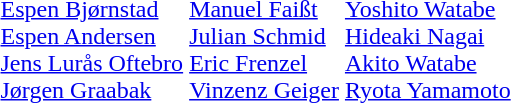<table>
<tr valign="top">
<td><br></td>
<td></td>
<td></td>
<td></td>
</tr>
<tr valign="top">
<td><br></td>
<td></td>
<td></td>
<td></td>
</tr>
<tr valign="top">
<td><br></td>
<td><br><a href='#'>Espen Bjørnstad</a><br><a href='#'>Espen Andersen</a><br><a href='#'>Jens Lurås Oftebro</a><br><a href='#'>Jørgen Graabak</a></td>
<td><br><a href='#'>Manuel Faißt</a><br><a href='#'>Julian Schmid</a><br><a href='#'>Eric Frenzel</a><br><a href='#'>Vinzenz Geiger</a></td>
<td><br><a href='#'>Yoshito Watabe</a><br><a href='#'>Hideaki Nagai</a><br><a href='#'>Akito Watabe</a><br><a href='#'>Ryota Yamamoto</a></td>
</tr>
</table>
